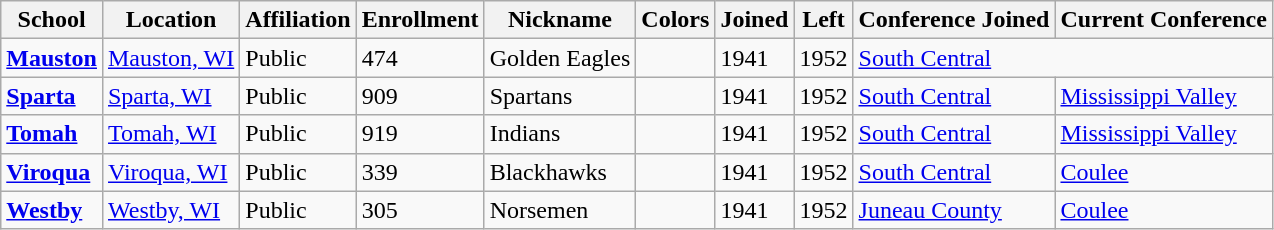<table class="wikitable sortable">
<tr>
<th>School</th>
<th>Location</th>
<th>Affiliation</th>
<th>Enrollment</th>
<th>Nickname</th>
<th>Colors</th>
<th>Joined</th>
<th>Left</th>
<th>Conference Joined</th>
<th>Current Conference</th>
</tr>
<tr>
<td><a href='#'><strong>Mauston</strong></a></td>
<td><a href='#'>Mauston, WI</a></td>
<td>Public</td>
<td>474</td>
<td>Golden Eagles</td>
<td> </td>
<td>1941</td>
<td>1952 </td>
<td colspan="2"><a href='#'>South Central</a></td>
</tr>
<tr>
<td><a href='#'><strong>Sparta</strong></a></td>
<td><a href='#'>Sparta, WI</a></td>
<td>Public</td>
<td>909</td>
<td>Spartans</td>
<td> </td>
<td>1941</td>
<td>1952 </td>
<td><a href='#'>South Central</a></td>
<td><a href='#'>Mississippi Valley</a></td>
</tr>
<tr>
<td><a href='#'><strong>Tomah</strong></a></td>
<td><a href='#'>Tomah, WI</a></td>
<td>Public</td>
<td>919</td>
<td>Indians</td>
<td> </td>
<td>1941</td>
<td>1952 </td>
<td><a href='#'>South Central</a></td>
<td><a href='#'>Mississippi Valley</a></td>
</tr>
<tr>
<td><a href='#'><strong>Viroqua</strong></a></td>
<td><a href='#'>Viroqua, WI</a></td>
<td>Public</td>
<td>339</td>
<td>Blackhawks</td>
<td> </td>
<td>1941</td>
<td>1952 </td>
<td><a href='#'>South Central</a></td>
<td><a href='#'>Coulee</a></td>
</tr>
<tr>
<td><a href='#'><strong>Westby</strong></a></td>
<td><a href='#'>Westby, WI</a></td>
<td>Public</td>
<td>305</td>
<td>Norsemen</td>
<td> </td>
<td>1941</td>
<td>1952 </td>
<td><a href='#'>Juneau County</a></td>
<td><a href='#'>Coulee</a></td>
</tr>
</table>
